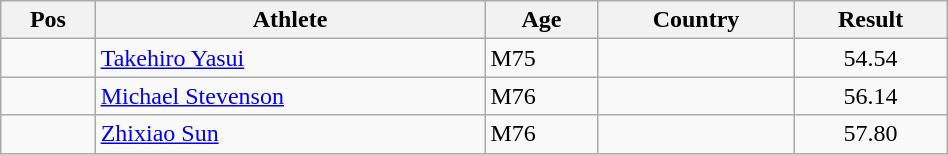<table class="wikitable"  style="text-align:center; width:50%;">
<tr>
<th>Pos</th>
<th>Athlete</th>
<th>Age</th>
<th>Country</th>
<th>Result</th>
</tr>
<tr>
<td align=center></td>
<td align=left><a href='#'>Takehiro Yasui</a></td>
<td align=left>M75</td>
<td align=left></td>
<td>54.54</td>
</tr>
<tr>
<td align=center></td>
<td align=left><a href='#'>Michael Stevenson</a></td>
<td align=left>M76</td>
<td align=left></td>
<td>56.14</td>
</tr>
<tr>
<td align=center></td>
<td align=left><a href='#'>Zhixiao Sun</a></td>
<td align=left>M76</td>
<td align=left></td>
<td>57.80</td>
</tr>
</table>
